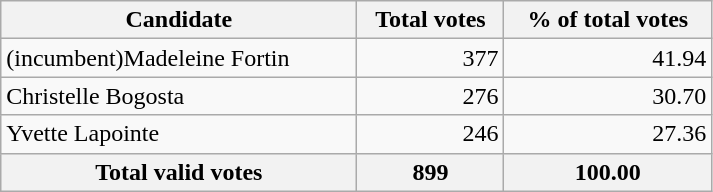<table class="wikitable" width="475">
<tr>
<th align="left">Candidate</th>
<th align="right">Total votes</th>
<th align="right">% of total votes</th>
</tr>
<tr>
<td align="left">(incumbent)Madeleine Fortin</td>
<td align="right">377</td>
<td align="right">41.94</td>
</tr>
<tr>
<td align="left">Christelle Bogosta</td>
<td align="right">276</td>
<td align="right">30.70</td>
</tr>
<tr>
<td align="left">Yvette Lapointe</td>
<td align="right">246</td>
<td align="right">27.36</td>
</tr>
<tr bgcolor="#EEEEEE">
<th align="left">Total valid votes</th>
<th align="right"><strong>899</strong></th>
<th align="right"><strong>100.00</strong></th>
</tr>
</table>
